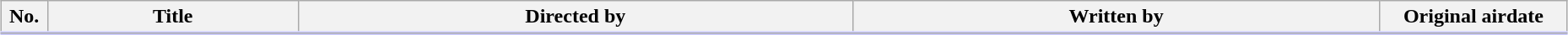<table class="wikitable" style="width:98%; margin:auto; background:#FFF;">
<tr style="border-bottom: 3px solid #CCF;">
<th style="width:3%;">No.</th>
<th>Title</th>
<th>Directed by</th>
<th>Written by</th>
<th style="width:12%;">Original airdate</th>
</tr>
<tr>
</tr>
</table>
